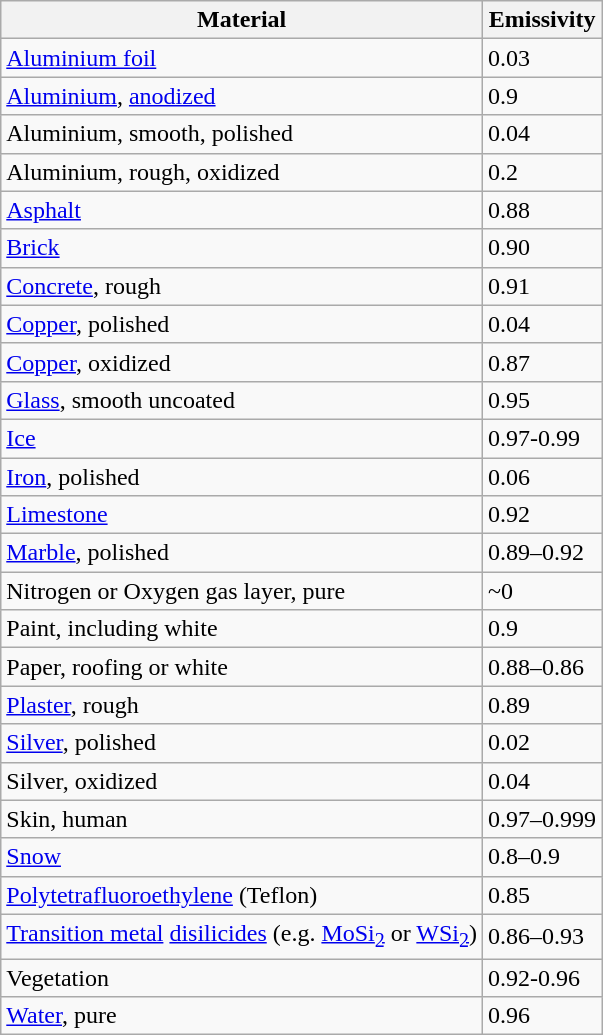<table class="wikitable sortable">
<tr>
<th>Material</th>
<th data-sort-type="number">Emissivity</th>
</tr>
<tr>
<td><a href='#'>Aluminium foil</a></td>
<td>0.03</td>
</tr>
<tr>
<td><a href='#'>Aluminium</a>, <a href='#'>anodized</a></td>
<td>0.9</td>
</tr>
<tr>
<td>Aluminium, smooth, polished</td>
<td>0.04</td>
</tr>
<tr>
<td>Aluminium, rough, oxidized</td>
<td>0.2</td>
</tr>
<tr>
<td><a href='#'>Asphalt</a></td>
<td>0.88</td>
</tr>
<tr>
<td><a href='#'>Brick</a></td>
<td>0.90</td>
</tr>
<tr>
<td><a href='#'>Concrete</a>, rough</td>
<td>0.91</td>
</tr>
<tr>
<td><a href='#'>Copper</a>, polished</td>
<td>0.04</td>
</tr>
<tr>
<td><a href='#'>Copper</a>, oxidized</td>
<td>0.87</td>
</tr>
<tr>
<td><a href='#'>Glass</a>, smooth uncoated</td>
<td>0.95</td>
</tr>
<tr>
<td><a href='#'>Ice</a></td>
<td>0.97-0.99</td>
</tr>
<tr>
<td><a href='#'>Iron</a>, polished</td>
<td>0.06</td>
</tr>
<tr>
<td><a href='#'>Limestone</a></td>
<td>0.92</td>
</tr>
<tr>
<td><a href='#'>Marble</a>, polished</td>
<td>0.89–0.92</td>
</tr>
<tr>
<td>Nitrogen or Oxygen gas layer, pure</td>
<td>~0</td>
</tr>
<tr>
<td>Paint, including white</td>
<td>0.9</td>
</tr>
<tr>
<td>Paper, roofing or white</td>
<td>0.88–0.86</td>
</tr>
<tr>
<td><a href='#'>Plaster</a>, rough</td>
<td>0.89</td>
</tr>
<tr>
<td><a href='#'>Silver</a>, polished</td>
<td>0.02</td>
</tr>
<tr>
<td>Silver, oxidized</td>
<td>0.04</td>
</tr>
<tr>
<td>Skin, human</td>
<td>0.97–0.999</td>
</tr>
<tr>
<td><a href='#'>Snow</a></td>
<td>0.8–0.9</td>
</tr>
<tr>
<td><a href='#'>Polytetrafluoroethylene</a> (Teflon)</td>
<td>0.85</td>
</tr>
<tr>
<td><a href='#'>Transition metal</a> <a href='#'>disilicides</a> (e.g. <a href='#'>MoSi<sub>2</sub></a> or <a href='#'>WSi<sub>2</sub></a>)</td>
<td>0.86–0.93</td>
</tr>
<tr>
<td>Vegetation</td>
<td>0.92-0.96</td>
</tr>
<tr>
<td><a href='#'>Water</a>, pure</td>
<td>0.96</td>
</tr>
</table>
